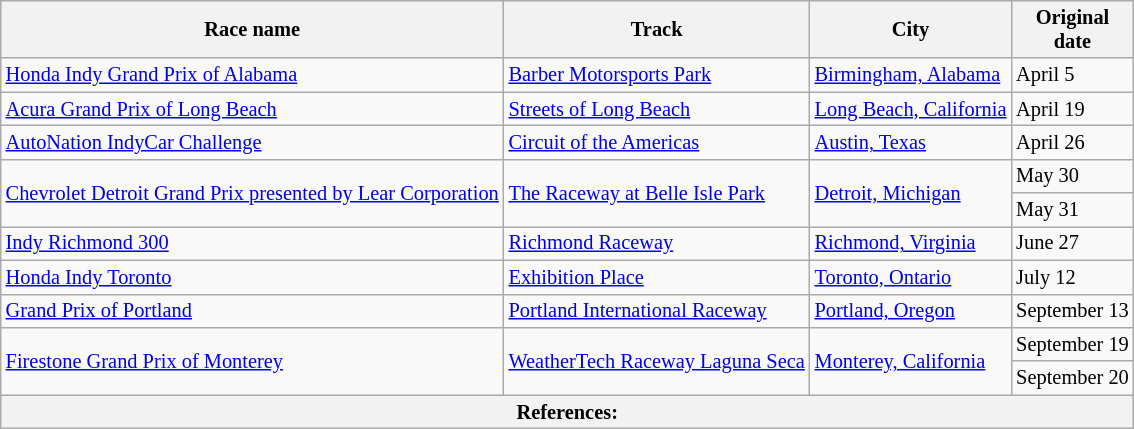<table class="wikitable" style="font-size: 85%">
<tr>
<th>Race name</th>
<th>Track</th>
<th>City</th>
<th>Original<br>date</th>
</tr>
<tr>
<td><a href='#'>Honda Indy Grand Prix of Alabama</a></td>
<td> <a href='#'>Barber Motorsports Park</a></td>
<td><a href='#'>Birmingham, Alabama</a></td>
<td>April 5</td>
</tr>
<tr>
<td><a href='#'>Acura Grand Prix of Long Beach</a></td>
<td> <a href='#'>Streets of Long Beach</a></td>
<td><a href='#'>Long Beach, California</a></td>
<td>April 19</td>
</tr>
<tr>
<td><a href='#'>AutoNation IndyCar Challenge</a></td>
<td> <a href='#'>Circuit of the Americas</a></td>
<td><a href='#'>Austin, Texas</a></td>
<td>April 26</td>
</tr>
<tr>
<td rowspan="2"><a href='#'>Chevrolet Detroit Grand Prix presented by Lear Corporation</a></td>
<td rowspan="2"> <a href='#'>The Raceway at Belle Isle Park</a></td>
<td rowspan="2"><a href='#'>Detroit, Michigan</a></td>
<td>May 30</td>
</tr>
<tr>
<td>May 31</td>
</tr>
<tr>
<td><a href='#'>Indy Richmond 300</a></td>
<td> <a href='#'>Richmond Raceway</a></td>
<td><a href='#'>Richmond, Virginia</a></td>
<td>June 27</td>
</tr>
<tr>
<td><a href='#'>Honda Indy Toronto</a></td>
<td> <a href='#'>Exhibition Place</a></td>
<td><a href='#'>Toronto, Ontario</a></td>
<td>July 12</td>
</tr>
<tr>
<td><a href='#'>Grand Prix of Portland</a></td>
<td> <a href='#'>Portland International Raceway</a></td>
<td><a href='#'>Portland, Oregon</a></td>
<td>September 13</td>
</tr>
<tr>
<td rowspan="2"><a href='#'>Firestone Grand Prix of Monterey</a></td>
<td rowspan="2"> <a href='#'>WeatherTech Raceway Laguna Seca</a></td>
<td rowspan="2"><a href='#'>Monterey, California</a></td>
<td>September 19</td>
</tr>
<tr>
<td>September 20</td>
</tr>
<tr>
<th colspan="4">References:</th>
</tr>
</table>
